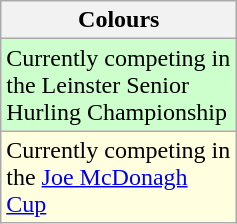<table class="wikitable">
<tr>
<th width="150">Colours</th>
</tr>
<tr style="background:#ccffcc">
<td>Currently competing in the Leinster Senior Hurling Championship</td>
</tr>
<tr style="background:#FFFFE0">
<td>Currently competing in the <a href='#'>Joe McDonagh Cup</a></td>
</tr>
</table>
